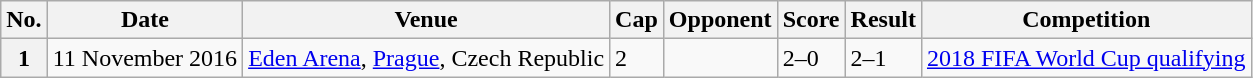<table class="wikitable sortable plainrowheaders">
<tr>
<th scope=col>No.</th>
<th scope=col data-sort-type=date>Date</th>
<th scope=col>Venue</th>
<th scope=col>Cap</th>
<th scope=col>Opponent</th>
<th scope=col>Score</th>
<th scope=col>Result</th>
<th scope=col>Competition</th>
</tr>
<tr>
<th scope=row>1</th>
<td rowspan=1>11 November 2016</td>
<td><a href='#'>Eden Arena</a>, <a href='#'>Prague</a>, Czech Republic</td>
<td>2</td>
<td></td>
<td>2–0</td>
<td>2–1</td>
<td><a href='#'>2018 FIFA World Cup qualifying</a></td>
</tr>
</table>
